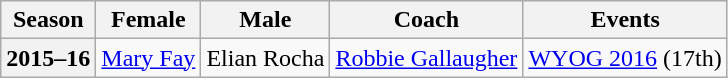<table class="wikitable">
<tr>
<th scope="col">Season</th>
<th scope="col">Female</th>
<th scope="col">Male</th>
<th scope="col">Coach</th>
<th scope="col">Events</th>
</tr>
<tr>
<th scope="row">2015–16</th>
<td> <a href='#'>Mary Fay</a></td>
<td> Elian Rocha</td>
<td><a href='#'>Robbie Gallaugher</a></td>
<td><a href='#'>WYOG 2016</a> (17th)</td>
</tr>
</table>
